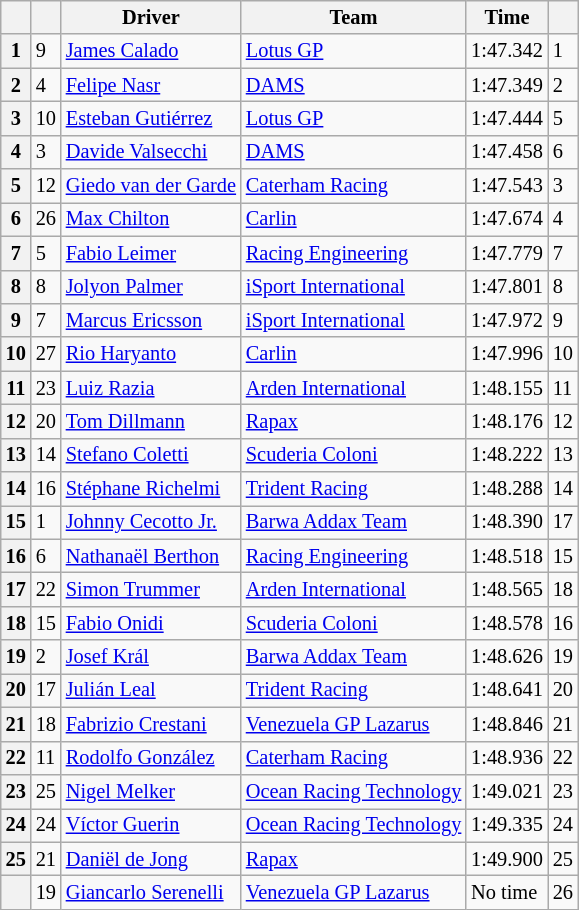<table class="wikitable" style="font-size:85%">
<tr>
<th></th>
<th></th>
<th>Driver</th>
<th>Team</th>
<th>Time</th>
<th></th>
</tr>
<tr>
<th>1</th>
<td>9</td>
<td> <a href='#'>James Calado</a></td>
<td><a href='#'>Lotus GP</a></td>
<td>1:47.342</td>
<td>1</td>
</tr>
<tr>
<th>2</th>
<td>4</td>
<td> <a href='#'>Felipe Nasr</a></td>
<td><a href='#'>DAMS</a></td>
<td>1:47.349</td>
<td>2</td>
</tr>
<tr>
<th>3</th>
<td>10</td>
<td> <a href='#'>Esteban Gutiérrez</a></td>
<td><a href='#'>Lotus GP</a></td>
<td>1:47.444</td>
<td>5</td>
</tr>
<tr>
<th>4</th>
<td>3</td>
<td> <a href='#'>Davide Valsecchi</a></td>
<td><a href='#'>DAMS</a></td>
<td>1:47.458</td>
<td>6</td>
</tr>
<tr>
<th>5</th>
<td>12</td>
<td> <a href='#'>Giedo van der Garde</a></td>
<td><a href='#'>Caterham Racing</a></td>
<td>1:47.543</td>
<td>3</td>
</tr>
<tr>
<th>6</th>
<td>26</td>
<td> <a href='#'>Max Chilton</a></td>
<td><a href='#'>Carlin</a></td>
<td>1:47.674</td>
<td>4</td>
</tr>
<tr>
<th>7</th>
<td>5</td>
<td> <a href='#'>Fabio Leimer</a></td>
<td><a href='#'>Racing Engineering</a></td>
<td>1:47.779</td>
<td>7</td>
</tr>
<tr>
<th>8</th>
<td>8</td>
<td> <a href='#'>Jolyon Palmer</a></td>
<td><a href='#'>iSport International</a></td>
<td>1:47.801</td>
<td>8</td>
</tr>
<tr>
<th>9</th>
<td>7</td>
<td> <a href='#'>Marcus Ericsson</a></td>
<td><a href='#'>iSport International</a></td>
<td>1:47.972</td>
<td>9</td>
</tr>
<tr>
<th>10</th>
<td>27</td>
<td> <a href='#'>Rio Haryanto</a></td>
<td><a href='#'>Carlin</a></td>
<td>1:47.996</td>
<td>10</td>
</tr>
<tr>
<th>11</th>
<td>23</td>
<td> <a href='#'>Luiz Razia</a></td>
<td><a href='#'>Arden International</a></td>
<td>1:48.155</td>
<td>11</td>
</tr>
<tr>
<th>12</th>
<td>20</td>
<td> <a href='#'>Tom Dillmann</a></td>
<td><a href='#'>Rapax</a></td>
<td>1:48.176</td>
<td>12</td>
</tr>
<tr>
<th>13</th>
<td>14</td>
<td> <a href='#'>Stefano Coletti</a></td>
<td><a href='#'>Scuderia Coloni</a></td>
<td>1:48.222</td>
<td>13</td>
</tr>
<tr>
<th>14</th>
<td>16</td>
<td> <a href='#'>Stéphane Richelmi</a></td>
<td><a href='#'>Trident Racing</a></td>
<td>1:48.288</td>
<td>14</td>
</tr>
<tr>
<th>15</th>
<td>1</td>
<td> <a href='#'>Johnny Cecotto Jr.</a></td>
<td><a href='#'>Barwa Addax Team</a></td>
<td>1:48.390</td>
<td>17</td>
</tr>
<tr>
<th>16</th>
<td>6</td>
<td> <a href='#'>Nathanaël Berthon</a></td>
<td><a href='#'>Racing Engineering</a></td>
<td>1:48.518</td>
<td>15</td>
</tr>
<tr>
<th>17</th>
<td>22</td>
<td> <a href='#'>Simon Trummer</a></td>
<td><a href='#'>Arden International</a></td>
<td>1:48.565</td>
<td>18</td>
</tr>
<tr>
<th>18</th>
<td>15</td>
<td> <a href='#'>Fabio Onidi</a></td>
<td><a href='#'>Scuderia Coloni</a></td>
<td>1:48.578</td>
<td>16</td>
</tr>
<tr>
<th>19</th>
<td>2</td>
<td> <a href='#'>Josef Král</a></td>
<td><a href='#'>Barwa Addax Team</a></td>
<td>1:48.626</td>
<td>19</td>
</tr>
<tr>
<th>20</th>
<td>17</td>
<td> <a href='#'>Julián Leal</a></td>
<td><a href='#'>Trident Racing</a></td>
<td>1:48.641</td>
<td>20</td>
</tr>
<tr>
<th>21</th>
<td>18</td>
<td> <a href='#'>Fabrizio Crestani</a></td>
<td><a href='#'>Venezuela GP Lazarus</a></td>
<td>1:48.846</td>
<td>21</td>
</tr>
<tr>
<th>22</th>
<td>11</td>
<td> <a href='#'>Rodolfo González</a></td>
<td><a href='#'>Caterham Racing</a></td>
<td>1:48.936</td>
<td>22</td>
</tr>
<tr>
<th>23</th>
<td>25</td>
<td> <a href='#'>Nigel Melker</a></td>
<td><a href='#'>Ocean Racing Technology</a></td>
<td>1:49.021</td>
<td>23</td>
</tr>
<tr>
<th>24</th>
<td>24</td>
<td> <a href='#'>Víctor Guerin</a></td>
<td><a href='#'>Ocean Racing Technology</a></td>
<td>1:49.335</td>
<td>24</td>
</tr>
<tr>
<th>25</th>
<td>21</td>
<td> <a href='#'>Daniël de Jong</a></td>
<td><a href='#'>Rapax</a></td>
<td>1:49.900</td>
<td>25</td>
</tr>
<tr>
<th></th>
<td>19</td>
<td> <a href='#'>Giancarlo Serenelli</a></td>
<td><a href='#'>Venezuela GP Lazarus</a></td>
<td>No time</td>
<td>26</td>
</tr>
</table>
